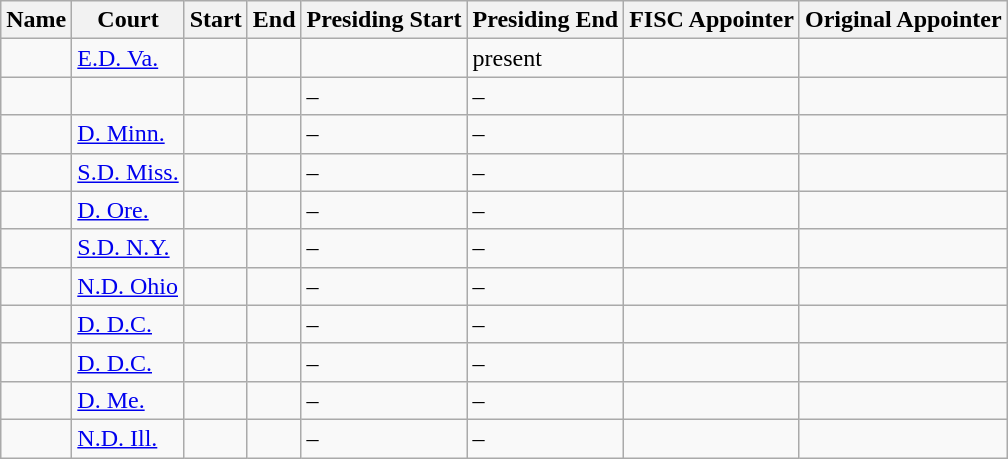<table class="wikitable sortable">
<tr>
<th>Name</th>
<th>Court</th>
<th>Start</th>
<th>End</th>
<th>Presiding Start</th>
<th>Presiding End</th>
<th>FISC Appointer<br></th>
<th>Original Appointer<br></th>
</tr>
<tr>
<td></td>
<td data-sort-value="Virginia, Eastern"><a href='#'>E.D. Va.</a></td>
<td></td>
<td><em></em></td>
<td></td>
<td>present</td>
<td></td>
<td></td>
</tr>
<tr>
<td></td>
<td data-sort-value="Oklahoma, Western"></td>
<td></td>
<td><em></em></td>
<td>–</td>
<td>–</td>
<td></td>
<td></td>
</tr>
<tr>
<td></td>
<td data-sort-value="Minnesota"><a href='#'>D. Minn.</a></td>
<td></td>
<td><em></em></td>
<td>–</td>
<td>–</td>
<td></td>
<td></td>
</tr>
<tr>
<td></td>
<td data-sort-value="Mississippi, Southern"><a href='#'>S.D. Miss.</a></td>
<td></td>
<td><em></em></td>
<td>–</td>
<td>–</td>
<td></td>
<td></td>
</tr>
<tr>
<td></td>
<td data-sort-value="Oregon"><a href='#'>D. Ore.</a></td>
<td></td>
<td><em></em></td>
<td>–</td>
<td>–</td>
<td></td>
<td></td>
</tr>
<tr>
<td></td>
<td data-sort-value="New York, Southern"><a href='#'>S.D. N.Y.</a></td>
<td></td>
<td><em></em></td>
<td>–</td>
<td>–</td>
<td></td>
<td></td>
</tr>
<tr>
<td></td>
<td data-sort-value="Ohio, Northern"><a href='#'>N.D. Ohio</a></td>
<td></td>
<td><em></em></td>
<td>–</td>
<td>–</td>
<td></td>
<td></td>
</tr>
<tr>
<td></td>
<td data-sort-value="District of Columbia"><a href='#'>D. D.C.</a></td>
<td></td>
<td><em></em></td>
<td>–</td>
<td>–</td>
<td></td>
<td></td>
</tr>
<tr>
<td></td>
<td data-sort-value="District of Columbia"><a href='#'>D. D.C.</a></td>
<td></td>
<td><em></em></td>
<td>–</td>
<td>–</td>
<td></td>
<td></td>
</tr>
<tr>
<td></td>
<td data-sort-value="Maine"><a href='#'>D. Me.</a></td>
<td></td>
<td><em></em></td>
<td>–</td>
<td>–</td>
<td></td>
<td></td>
</tr>
<tr>
<td></td>
<td data-sort-value="Illinois, Northern"><a href='#'>N.D. Ill.</a></td>
<td></td>
<td><em></em></td>
<td>–</td>
<td>–</td>
<td></td>
<td></td>
</tr>
</table>
